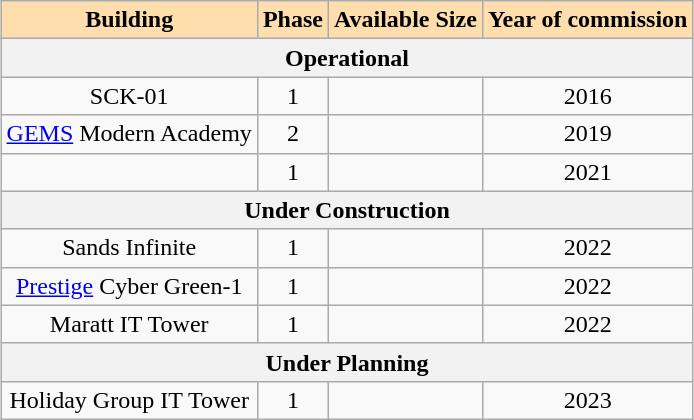<table class="wikitable" style="margin:1em auto; text-align:center">
<tr>
<th style="background: #ffdead;">Building</th>
<th style="background: #ffdead;">Phase</th>
<th style="background: #ffdead;">Available Size</th>
<th style="background: #ffdead;">Year of commission</th>
</tr>
<tr>
<th colspan=4>Operational</th>
</tr>
<tr>
<td>SCK-01</td>
<td>1</td>
<td></td>
<td>2016</td>
</tr>
<tr>
<td><a href='#'>GEMS</a> Modern Academy</td>
<td>2</td>
<td></td>
<td>2019</td>
</tr>
<tr>
<td></td>
<td>1</td>
<td></td>
<td>2021</td>
</tr>
<tr>
<th colspan=4>Under Construction</th>
</tr>
<tr>
<td>Sands Infinite</td>
<td>1</td>
<td></td>
<td>2022</td>
</tr>
<tr>
<td><a href='#'>Prestige</a> Cyber Green-1</td>
<td>1</td>
<td></td>
<td>2022</td>
</tr>
<tr>
<td>Maratt IT Tower</td>
<td>1</td>
<td></td>
<td>2022</td>
</tr>
<tr>
<th colspan=4>Under Planning</th>
</tr>
<tr>
<td>Holiday Group IT Tower</td>
<td>1</td>
<td></td>
<td>2023</td>
</tr>
</table>
